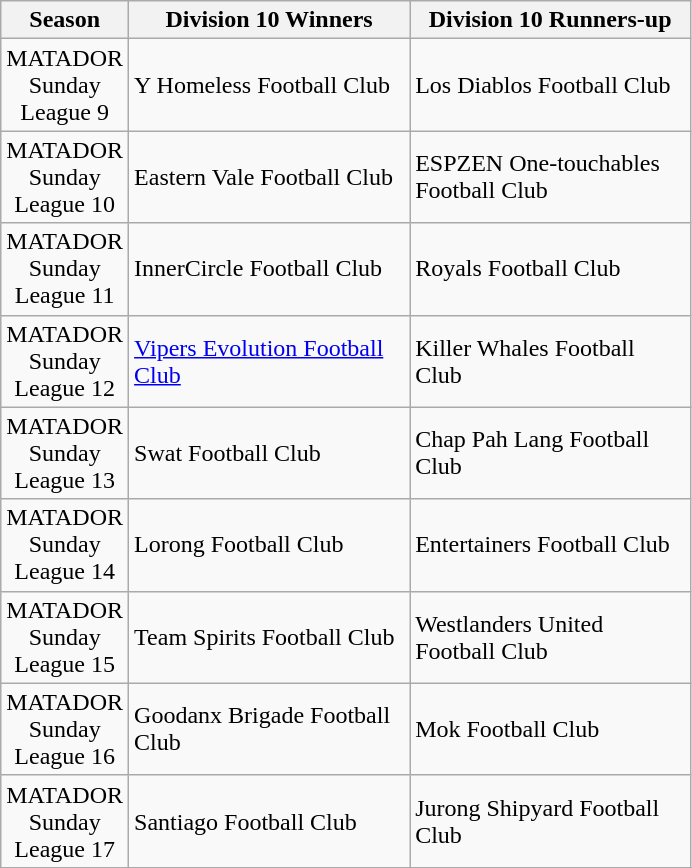<table class="wikitable" style="text-align:center">
<tr>
<th width='25'>Season</th>
<th width='180'>Division 10 Winners</th>
<th width='180'>Division 10 Runners-up</th>
</tr>
<tr>
<td>MATADOR Sunday League 9</td>
<td align='left'>Y Homeless Football Club</td>
<td align='left'>Los Diablos Football Club</td>
</tr>
<tr>
<td>MATADOR Sunday League 10</td>
<td align='left'>Eastern Vale Football Club</td>
<td align='left'>ESPZEN One-touchables Football Club</td>
</tr>
<tr>
<td>MATADOR Sunday League 11</td>
<td align='left'>InnerCircle Football Club</td>
<td align='left'>Royals Football Club</td>
</tr>
<tr>
<td>MATADOR Sunday League 12</td>
<td align='left'><a href='#'>Vipers Evolution Football Club</a></td>
<td align='left'>Killer Whales Football Club</td>
</tr>
<tr>
<td>MATADOR Sunday League 13</td>
<td align='left'>Swat Football Club</td>
<td align='left'>Chap Pah Lang Football Club</td>
</tr>
<tr>
<td>MATADOR Sunday League 14</td>
<td align='left'>Lorong Football Club</td>
<td align='left'>Entertainers Football Club</td>
</tr>
<tr>
<td>MATADOR Sunday League 15</td>
<td align='left'>Team Spirits Football Club</td>
<td align='left'>Westlanders United Football Club</td>
</tr>
<tr>
<td>MATADOR Sunday League 16</td>
<td align='left'>Goodanx Brigade Football Club</td>
<td align='left'>Mok Football Club</td>
</tr>
<tr>
<td>MATADOR Sunday League 17</td>
<td align='left'>Santiago Football Club</td>
<td align='left'>Jurong Shipyard Football Club</td>
</tr>
<tr>
</tr>
</table>
